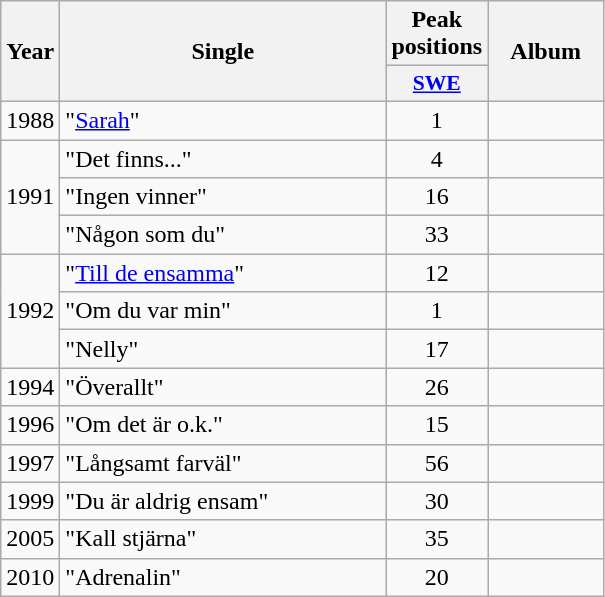<table class="wikitable">
<tr>
<th align="center" rowspan="2" width="10">Year</th>
<th align="center" rowspan="2" width="210">Single</th>
<th align="center" colspan="1" width="20">Peak positions</th>
<th align="center" rowspan="2" width="70">Album</th>
</tr>
<tr>
<th scope="col" style="width:3em;font-size:90%;"><a href='#'>SWE</a><br></th>
</tr>
<tr>
<td style="text-align:center;">1988</td>
<td>"<a href='#'>Sarah</a>"</td>
<td style="text-align:center;">1</td>
<td style="text-align:center;"></td>
</tr>
<tr>
<td style="text-align:center;" rowspan=3>1991</td>
<td>"Det finns..."</td>
<td style="text-align:center;">4</td>
<td style="text-align:center;"></td>
</tr>
<tr>
<td>"Ingen vinner"</td>
<td style="text-align:center;">16</td>
<td style="text-align:center;"></td>
</tr>
<tr>
<td>"Någon som du"</td>
<td style="text-align:center;">33</td>
<td style="text-align:center;"></td>
</tr>
<tr>
<td style="text-align:center;" rowspan=3>1992</td>
<td>"<a href='#'>Till de ensamma</a>"</td>
<td style="text-align:center;">12</td>
<td style="text-align:center;"></td>
</tr>
<tr>
<td>"Om du var min"</td>
<td style="text-align:center;">1</td>
<td style="text-align:center;"></td>
</tr>
<tr>
<td>"Nelly"</td>
<td style="text-align:center;">17</td>
<td style="text-align:center;"></td>
</tr>
<tr>
<td style="text-align:center;">1994</td>
<td>"Överallt"</td>
<td style="text-align:center;">26</td>
<td style="text-align:center;"></td>
</tr>
<tr>
<td style="text-align:center;">1996</td>
<td>"Om det är o.k."</td>
<td style="text-align:center;">15</td>
<td style="text-align:center;"></td>
</tr>
<tr>
<td style="text-align:center;">1997</td>
<td>"Långsamt farväl"</td>
<td style="text-align:center;">56</td>
<td style="text-align:center;"></td>
</tr>
<tr>
<td style="text-align:center;">1999</td>
<td>"Du är aldrig ensam"</td>
<td style="text-align:center;">30</td>
<td style="text-align:center;"></td>
</tr>
<tr>
<td style="text-align:center;">2005</td>
<td>"Kall stjärna"</td>
<td style="text-align:center;">35</td>
<td style="text-align:center;"></td>
</tr>
<tr>
<td style="text-align:center;">2010</td>
<td>"Adrenalin"</td>
<td style="text-align:center;">20</td>
<td style="text-align:center;"></td>
</tr>
</table>
